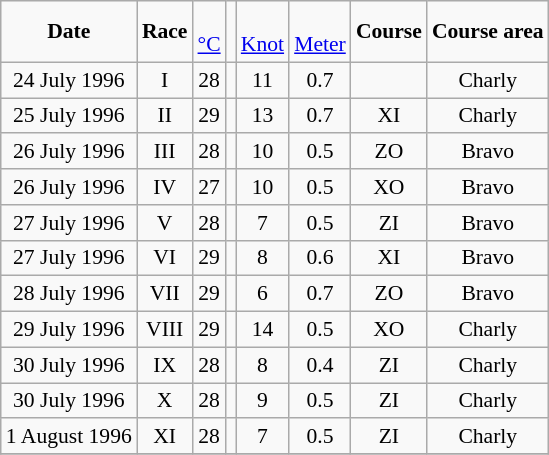<table class="wikitable" style="text-align:center; vertical-align:bottom; font-size:90%">
<tr>
<td><strong>Date</strong></td>
<td><strong>Race</strong></td>
<td><br><a href='#'>°C</a></td>
<td></td>
<td><br><a href='#'>Knot</a></td>
<td><br><a href='#'>Meter</a></td>
<td><strong>Course</strong></td>
<td><strong>Course area</strong></td>
</tr>
<tr>
<td>24 July 1996</td>
<td>I</td>
<td>28</td>
<td></td>
<td>11</td>
<td>0.7</td>
<td></td>
<td>Charly</td>
</tr>
<tr>
<td>25 July 1996</td>
<td>II</td>
<td>29</td>
<td></td>
<td>13</td>
<td>0.7</td>
<td>XI</td>
<td>Charly</td>
</tr>
<tr>
<td>26 July 1996</td>
<td>III</td>
<td>28</td>
<td></td>
<td>10</td>
<td>0.5</td>
<td>ZO</td>
<td>Bravo</td>
</tr>
<tr>
<td>26 July 1996</td>
<td>IV</td>
<td>27</td>
<td></td>
<td>10</td>
<td>0.5</td>
<td>XO</td>
<td>Bravo</td>
</tr>
<tr>
<td>27 July 1996</td>
<td>V</td>
<td>28</td>
<td></td>
<td>7</td>
<td>0.5</td>
<td>ZI</td>
<td>Bravo</td>
</tr>
<tr>
<td>27 July 1996</td>
<td>VI</td>
<td>29</td>
<td></td>
<td>8</td>
<td>0.6</td>
<td>XI</td>
<td>Bravo</td>
</tr>
<tr>
<td>28 July 1996</td>
<td>VII</td>
<td>29</td>
<td></td>
<td>6</td>
<td>0.7</td>
<td>ZO</td>
<td>Bravo</td>
</tr>
<tr>
<td>29 July 1996</td>
<td>VIII</td>
<td>29</td>
<td></td>
<td>14</td>
<td>0.5</td>
<td>XO</td>
<td>Charly</td>
</tr>
<tr>
<td>30 July 1996</td>
<td>IX</td>
<td>28</td>
<td></td>
<td>8</td>
<td>0.4</td>
<td>ZI</td>
<td>Charly</td>
</tr>
<tr>
<td>30 July 1996</td>
<td>X</td>
<td>28</td>
<td></td>
<td>9</td>
<td>0.5</td>
<td>ZI</td>
<td>Charly</td>
</tr>
<tr>
<td>1 August 1996</td>
<td>XI</td>
<td>28</td>
<td></td>
<td>7</td>
<td>0.5</td>
<td>ZI</td>
<td>Charly</td>
</tr>
<tr>
</tr>
</table>
